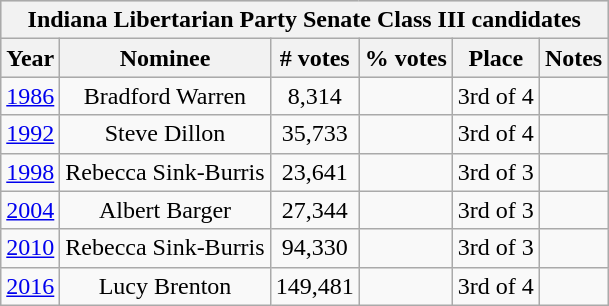<table class=wikitable style="text-align:center;">
<tr style="background:lightgrey;">
<th colspan="9">Indiana Libertarian Party Senate Class III candidates</th>
</tr>
<tr style="background:lightgrey;">
<th>Year</th>
<th>Nominee</th>
<th># votes</th>
<th>% votes</th>
<th>Place</th>
<th>Notes</th>
</tr>
<tr>
<td><a href='#'>1986</a></td>
<td>Bradford Warren</td>
<td>8,314</td>
<td></td>
<td>3rd of 4</td>
<td></td>
</tr>
<tr>
<td><a href='#'>1992</a></td>
<td>Steve Dillon</td>
<td>35,733</td>
<td></td>
<td>3rd of 4</td>
<td></td>
</tr>
<tr>
<td><a href='#'>1998</a></td>
<td>Rebecca Sink-Burris</td>
<td>23,641</td>
<td></td>
<td>3rd of 3</td>
<td></td>
</tr>
<tr>
<td><a href='#'>2004</a></td>
<td>Albert Barger</td>
<td>27,344</td>
<td></td>
<td>3rd of 3</td>
<td></td>
</tr>
<tr>
<td><a href='#'>2010</a></td>
<td>Rebecca Sink-Burris</td>
<td>94,330</td>
<td></td>
<td>3rd of 3</td>
<td></td>
</tr>
<tr>
<td><a href='#'>2016</a></td>
<td>Lucy Brenton</td>
<td>149,481</td>
<td></td>
<td>3rd of 4</td>
<td></td>
</tr>
</table>
